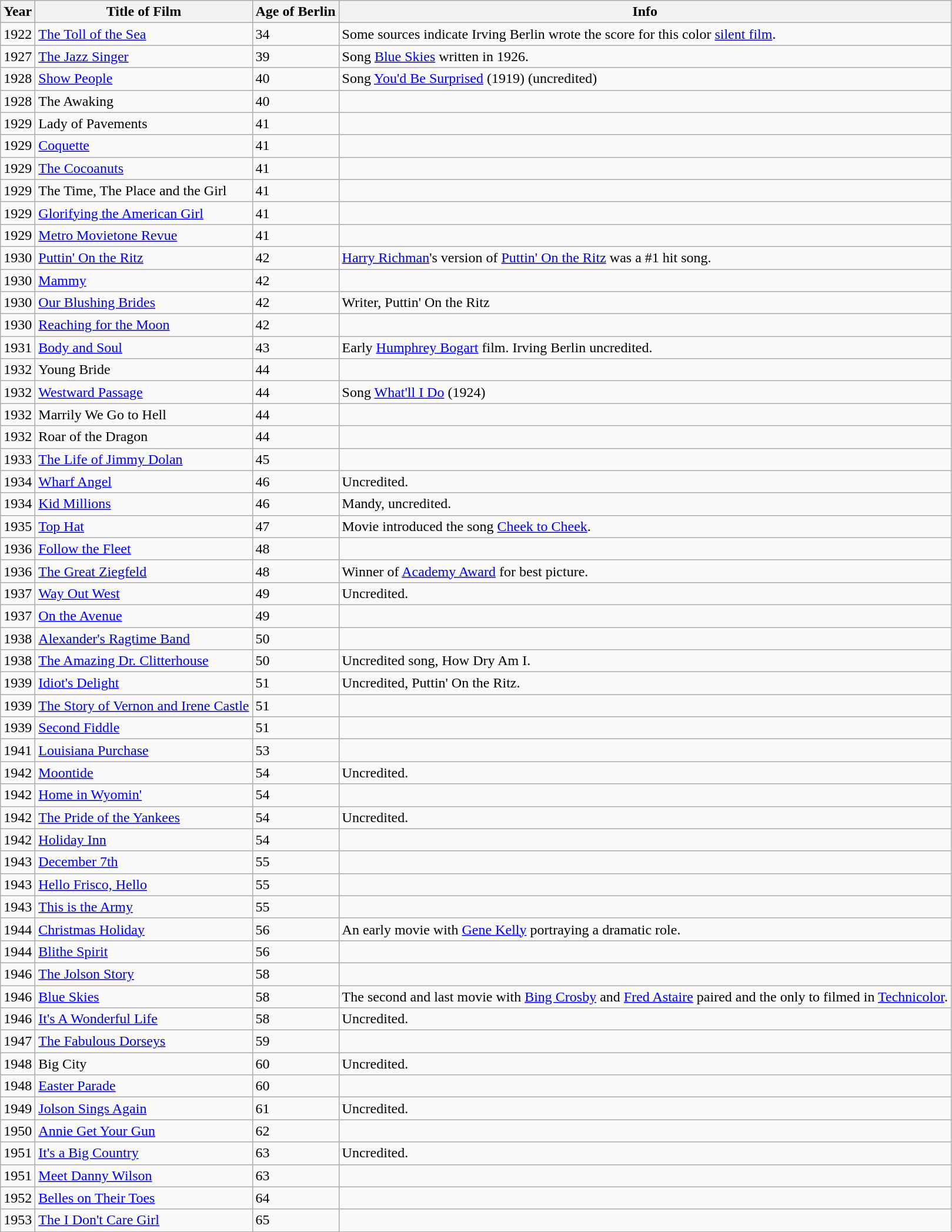<table class="wikitable">
<tr>
<th>Year</th>
<th>Title of Film</th>
<th>Age of Berlin</th>
<th>Info</th>
</tr>
<tr>
<td>1922</td>
<td><a href='#'>The Toll of the Sea</a></td>
<td>34</td>
<td>Some sources indicate Irving Berlin wrote the score for this color <a href='#'>silent film</a>.</td>
</tr>
<tr>
<td>1927</td>
<td><a href='#'>The Jazz Singer</a></td>
<td>39</td>
<td>Song <a href='#'>Blue Skies</a> written in 1926.</td>
</tr>
<tr>
<td>1928</td>
<td><a href='#'>Show People</a></td>
<td>40</td>
<td>Song <a href='#'>You'd Be Surprised</a> (1919) (uncredited)</td>
</tr>
<tr>
<td>1928</td>
<td>The Awaking</td>
<td>40</td>
<td></td>
</tr>
<tr>
<td>1929</td>
<td>Lady of Pavements</td>
<td>41</td>
<td></td>
</tr>
<tr>
<td>1929</td>
<td><a href='#'>Coquette</a></td>
<td>41</td>
<td></td>
</tr>
<tr>
<td>1929</td>
<td><a href='#'>The Cocoanuts</a></td>
<td>41</td>
<td></td>
</tr>
<tr>
<td>1929</td>
<td>The Time, The Place and the Girl</td>
<td>41</td>
<td></td>
</tr>
<tr>
<td>1929</td>
<td><a href='#'>Glorifying the American Girl</a></td>
<td>41</td>
<td></td>
</tr>
<tr>
<td>1929</td>
<td><a href='#'>Metro Movietone Revue</a></td>
<td>41</td>
<td></td>
</tr>
<tr>
<td>1930</td>
<td><a href='#'>Puttin' On the Ritz</a></td>
<td>42</td>
<td><a href='#'>Harry Richman</a>'s version of <a href='#'>Puttin' On the Ritz</a> was a #1 hit song.</td>
</tr>
<tr>
<td>1930</td>
<td><a href='#'>Mammy</a></td>
<td>42</td>
<td></td>
</tr>
<tr>
<td>1930</td>
<td><a href='#'>Our Blushing Brides</a></td>
<td>42</td>
<td>Writer, Puttin' On the Ritz</td>
</tr>
<tr>
<td>1930</td>
<td><a href='#'>Reaching for the Moon</a></td>
<td>42</td>
<td></td>
</tr>
<tr>
<td>1931</td>
<td><a href='#'>Body and Soul</a></td>
<td>43</td>
<td>Early <a href='#'>Humphrey Bogart</a> film. Irving Berlin uncredited.</td>
</tr>
<tr>
<td>1932</td>
<td>Young Bride</td>
<td>44</td>
<td></td>
</tr>
<tr>
<td>1932</td>
<td><a href='#'>Westward Passage</a></td>
<td>44</td>
<td>Song <a href='#'>What'll I Do</a> (1924)</td>
</tr>
<tr>
<td>1932</td>
<td>Marrily We Go to Hell</td>
<td>44</td>
<td></td>
</tr>
<tr>
<td>1932</td>
<td>Roar of the Dragon</td>
<td>44</td>
<td></td>
</tr>
<tr>
<td>1933</td>
<td><a href='#'>The Life of Jimmy Dolan</a></td>
<td>45</td>
<td></td>
</tr>
<tr>
<td>1934</td>
<td><a href='#'>Wharf Angel</a></td>
<td>46</td>
<td>Uncredited.</td>
</tr>
<tr>
<td>1934</td>
<td><a href='#'>Kid Millions</a></td>
<td>46</td>
<td>Mandy, uncredited.</td>
</tr>
<tr>
<td>1935</td>
<td><a href='#'>Top Hat</a></td>
<td>47</td>
<td>Movie introduced the song <a href='#'>Cheek to Cheek</a>.</td>
</tr>
<tr>
<td>1936</td>
<td><a href='#'>Follow the Fleet</a></td>
<td>48</td>
<td></td>
</tr>
<tr>
<td>1936</td>
<td><a href='#'>The Great Ziegfeld</a></td>
<td>48</td>
<td>Winner of <a href='#'>Academy Award</a> for best picture.</td>
</tr>
<tr>
<td>1937</td>
<td><a href='#'>Way Out West</a></td>
<td>49</td>
<td>Uncredited.</td>
</tr>
<tr>
<td>1937</td>
<td><a href='#'>On the Avenue</a></td>
<td>49</td>
<td></td>
</tr>
<tr>
<td>1938</td>
<td><a href='#'>Alexander's Ragtime Band</a></td>
<td>50</td>
<td></td>
</tr>
<tr>
<td>1938</td>
<td><a href='#'>The Amazing Dr. Clitterhouse</a></td>
<td>50</td>
<td>Uncredited song, How Dry Am I.</td>
</tr>
<tr>
<td>1939</td>
<td><a href='#'>Idiot's Delight</a></td>
<td>51</td>
<td>Uncredited, Puttin' On the Ritz.</td>
</tr>
<tr>
<td>1939</td>
<td><a href='#'>The Story of Vernon and Irene Castle</a></td>
<td>51</td>
<td></td>
</tr>
<tr>
<td>1939</td>
<td><a href='#'>Second Fiddle</a></td>
<td>51</td>
<td></td>
</tr>
<tr>
<td>1941</td>
<td><a href='#'>Louisiana Purchase</a></td>
<td>53</td>
<td></td>
</tr>
<tr>
<td>1942</td>
<td><a href='#'>Moontide</a></td>
<td>54</td>
<td>Uncredited.</td>
</tr>
<tr>
<td>1942</td>
<td><a href='#'>Home in Wyomin'</a></td>
<td>54</td>
<td></td>
</tr>
<tr>
<td>1942</td>
<td><a href='#'>The Pride of the Yankees</a></td>
<td>54</td>
<td>Uncredited.</td>
</tr>
<tr>
<td>1942</td>
<td><a href='#'>Holiday Inn</a></td>
<td>54</td>
<td></td>
</tr>
<tr>
<td>1943</td>
<td><a href='#'>December 7th</a></td>
<td>55</td>
<td></td>
</tr>
<tr>
<td>1943</td>
<td><a href='#'>Hello Frisco, Hello</a></td>
<td>55</td>
<td></td>
</tr>
<tr>
<td>1943</td>
<td><a href='#'>This is the Army</a></td>
<td>55</td>
<td></td>
</tr>
<tr>
<td>1944</td>
<td><a href='#'>Christmas Holiday</a></td>
<td>56</td>
<td>An early movie with <a href='#'>Gene Kelly</a> portraying a dramatic role.</td>
</tr>
<tr>
<td>1944</td>
<td><a href='#'>Blithe Spirit</a></td>
<td>56</td>
<td></td>
</tr>
<tr>
<td>1946</td>
<td><a href='#'>The Jolson Story</a></td>
<td>58</td>
<td></td>
</tr>
<tr>
<td>1946</td>
<td><a href='#'>Blue Skies</a></td>
<td>58</td>
<td>The second and last movie with <a href='#'>Bing Crosby</a> and <a href='#'>Fred Astaire</a> paired and the only to filmed in <a href='#'>Technicolor</a>.</td>
</tr>
<tr>
<td>1946</td>
<td><a href='#'>It's A Wonderful Life</a></td>
<td>58</td>
<td>Uncredited.</td>
</tr>
<tr>
<td>1947</td>
<td><a href='#'>The Fabulous Dorseys</a></td>
<td>59</td>
<td></td>
</tr>
<tr>
<td>1948</td>
<td>Big City</td>
<td>60</td>
<td>Uncredited.</td>
</tr>
<tr>
<td>1948</td>
<td><a href='#'>Easter Parade</a></td>
<td>60</td>
<td></td>
</tr>
<tr>
<td>1949</td>
<td><a href='#'>Jolson Sings Again</a></td>
<td>61</td>
<td>Uncredited.</td>
</tr>
<tr>
<td>1950</td>
<td><a href='#'>Annie Get Your Gun</a></td>
<td>62</td>
<td></td>
</tr>
<tr>
<td>1951</td>
<td><a href='#'>It's a Big Country</a></td>
<td>63</td>
<td>Uncredited.</td>
</tr>
<tr>
<td>1951</td>
<td><a href='#'>Meet Danny Wilson</a></td>
<td>63</td>
<td></td>
</tr>
<tr>
<td>1952</td>
<td><a href='#'>Belles on Their Toes</a></td>
<td>64</td>
<td></td>
</tr>
<tr>
<td>1953</td>
<td><a href='#'>The I Don't Care Girl</a></td>
<td>65</td>
<td></td>
</tr>
<tr>
</tr>
</table>
